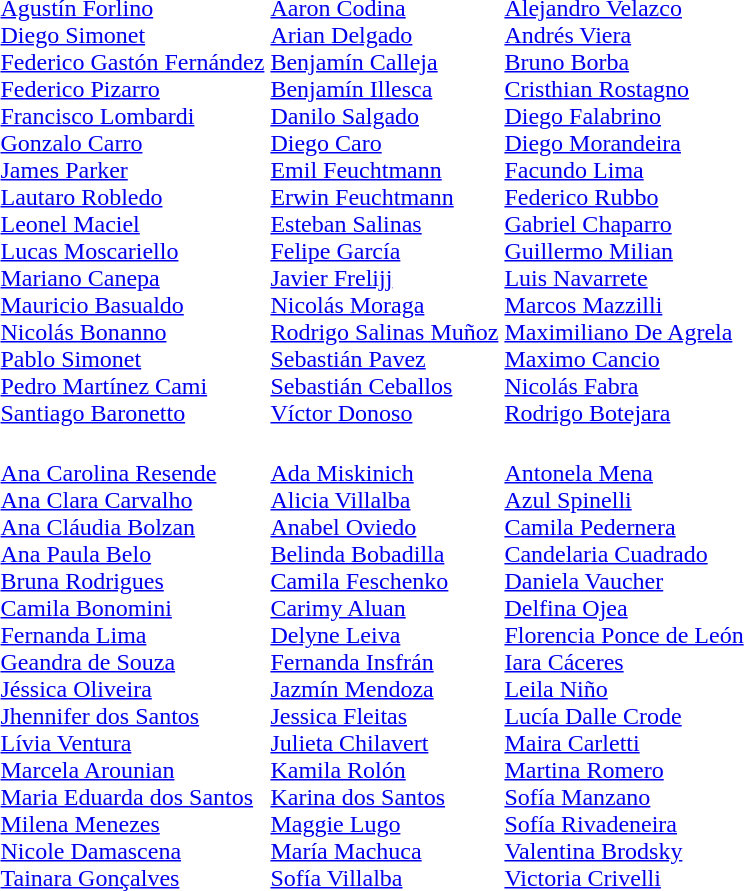<table>
<tr>
<td></td>
<td><br><a href='#'>Agustín Forlino</a><br><a href='#'>Diego Simonet</a><br><a href='#'>Federico Gastón Fernández</a><br><a href='#'>Federico Pizarro</a><br><a href='#'>Francisco Lombardi</a><br><a href='#'>Gonzalo Carro</a><br><a href='#'>James Parker</a><br><a href='#'>Lautaro Robledo</a><br><a href='#'>Leonel Maciel</a><br><a href='#'>Lucas Moscariello</a><br><a href='#'>Mariano Canepa</a><br><a href='#'>Mauricio Basualdo</a><br><a href='#'>Nicolás Bonanno</a><br><a href='#'>Pablo Simonet</a><br><a href='#'>Pedro Martínez Cami</a><br><a href='#'>Santiago Baronetto</a></td>
<td><br><a href='#'>Aaron Codina</a><br><a href='#'>Arian Delgado</a><br><a href='#'>Benjamín Calleja</a><br><a href='#'>Benjamín Illesca</a><br><a href='#'>Danilo Salgado</a><br><a href='#'>Diego Caro</a><br><a href='#'>Emil Feuchtmann</a><br><a href='#'>Erwin Feuchtmann</a><br><a href='#'>Esteban Salinas</a><br><a href='#'>Felipe García</a><br><a href='#'>Javier Frelijj</a><br><a href='#'>Nicolás Moraga</a><br><a href='#'>Rodrigo Salinas Muñoz</a><br><a href='#'>Sebastián Pavez</a><br><a href='#'>Sebastián Ceballos</a><br><a href='#'>Víctor Donoso</a></td>
<td><br><a href='#'>Alejandro Velazco</a><br><a href='#'>Andrés Viera</a><br><a href='#'>Bruno Borba</a><br><a href='#'>Cristhian Rostagno</a><br><a href='#'>Diego Falabrino</a><br><a href='#'>Diego Morandeira</a><br><a href='#'>Facundo Lima</a><br><a href='#'>Federico Rubbo</a><br><a href='#'>Gabriel Chaparro</a><br><a href='#'>Guillermo Milian</a><br><a href='#'>Luis Navarrete</a><br><a href='#'>Marcos Mazzilli</a><br><a href='#'>Maximiliano De Agrela</a><br><a href='#'>Maximo Cancio</a><br><a href='#'>Nicolás Fabra</a><br><a href='#'>Rodrigo Botejara</a></td>
</tr>
<tr>
<td></td>
<td><br><a href='#'>Ana Carolina Resende</a><br><a href='#'>Ana Clara Carvalho</a><br><a href='#'>Ana Cláudia Bolzan</a><br><a href='#'>Ana Paula Belo</a><br><a href='#'>Bruna Rodrigues</a><br><a href='#'>Camila Bonomini</a><br><a href='#'>Fernanda Lima</a><br><a href='#'>Geandra de Souza</a><br><a href='#'>Jéssica Oliveira</a><br><a href='#'>Jhennifer dos Santos</a><br><a href='#'>Lívia Ventura</a><br><a href='#'>Marcela Arounian</a><br><a href='#'>Maria Eduarda dos Santos</a><br><a href='#'>Milena Menezes</a><br><a href='#'>Nicole Damascena</a><br><a href='#'>Tainara Gonçalves</a></td>
<td><br><a href='#'>Ada Miskinich</a><br><a href='#'>Alicia Villalba</a><br><a href='#'>Anabel Oviedo</a><br><a href='#'>Belinda Bobadilla</a><br><a href='#'>Camila Feschenko</a><br><a href='#'>Carimy Aluan</a><br><a href='#'>Delyne Leiva</a><br><a href='#'>Fernanda Insfrán</a><br><a href='#'>Jazmín Mendoza</a><br><a href='#'>Jessica Fleitas</a><br><a href='#'>Julieta Chilavert</a><br><a href='#'>Kamila Rolón</a><br><a href='#'>Karina dos Santos</a><br><a href='#'>Maggie Lugo</a><br><a href='#'>María Machuca</a><br><a href='#'>Sofía Villalba</a></td>
<td><br><a href='#'>Antonela Mena</a><br><a href='#'>Azul Spinelli</a><br><a href='#'>Camila Pedernera</a><br><a href='#'>Candelaria Cuadrado</a><br><a href='#'>Daniela Vaucher</a><br><a href='#'>Delfina Ojea</a><br><a href='#'>Florencia Ponce de León</a><br><a href='#'>Iara Cáceres</a><br><a href='#'>Leila Niño</a><br><a href='#'>Lucía Dalle Crode</a><br><a href='#'>Maira Carletti</a><br><a href='#'>Martina Romero</a><br><a href='#'>Sofía Manzano</a><br><a href='#'>Sofía Rivadeneira</a><br><a href='#'>Valentina Brodsky</a><br><a href='#'>Victoria Crivelli</a></td>
</tr>
</table>
